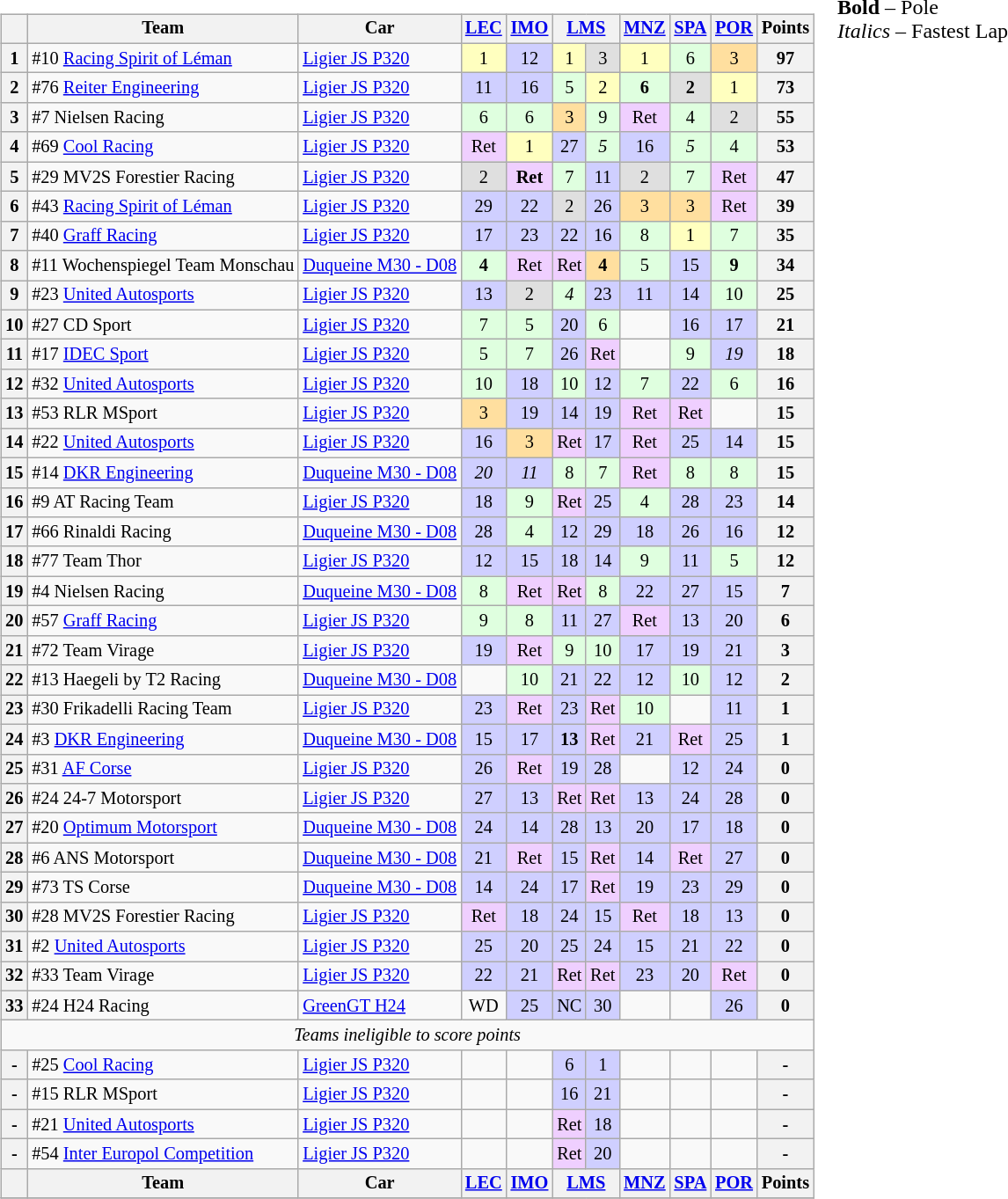<table>
<tr>
<td valign="top"><br><table class="wikitable" style="font-size:85%; text-align:center;">
<tr>
<th></th>
<th>Team</th>
<th>Car</th>
<th><a href='#'>LEC</a><br></th>
<th><a href='#'>IMO</a><br></th>
<th colspan=2><a href='#'>LMS</a><br></th>
<th><a href='#'>MNZ</a><br></th>
<th><a href='#'>SPA</a><br></th>
<th><a href='#'>POR</a><br></th>
<th>Points</th>
</tr>
<tr>
<th>1</th>
<td align=left> #10 <a href='#'>Racing Spirit of Léman</a></td>
<td align=left><a href='#'>Ligier JS P320</a></td>
<td style="background:#ffffbf;">1</td>
<td style="background:#cfcfff;">12</td>
<td style="background:#ffffbf;">1</td>
<td style="background:#dfdfdf;">3</td>
<td style="background:#ffffbf;">1</td>
<td style="background:#dfffdf;">6</td>
<td style="background:#ffdf9f;">3</td>
<th>97</th>
</tr>
<tr>
<th>2</th>
<td align=left> #76 <a href='#'>Reiter Engineering</a></td>
<td align=left><a href='#'>Ligier JS P320</a></td>
<td style="background:#cfcfff;">11</td>
<td style="background:#cfcfff;">16</td>
<td style="background:#dfffdf;">5</td>
<td style="background:#ffffbf;">2</td>
<td style="background:#dfffdf;"><strong>6</strong></td>
<td style="background:#dfdfdf;"><strong>2</strong></td>
<td style="background:#ffffbf;">1</td>
<th>73</th>
</tr>
<tr>
<th>3</th>
<td align=left> #7 Nielsen Racing</td>
<td align=left><a href='#'>Ligier JS P320</a></td>
<td style="background:#dfffdf;">6</td>
<td style="background:#dfffdf;">6</td>
<td style="background:#ffdf9f;">3</td>
<td style="background:#dfffdf;">9</td>
<td style="background:#efcfff;">Ret</td>
<td style="background:#dfffdf;">4</td>
<td style="background:#dfdfdf;">2</td>
<th>55</th>
</tr>
<tr>
<th>4</th>
<td align=left> #69 <a href='#'>Cool Racing</a></td>
<td align=left><a href='#'>Ligier JS P320</a></td>
<td style="background:#efcfff;">Ret</td>
<td style="background:#ffffbf;">1</td>
<td style="background:#cfcfff;">27</td>
<td style="background:#dfffdf;"><em>5</em></td>
<td style="background:#cfcfff;">16</td>
<td style="background:#dfffdf;"><em>5</em></td>
<td style="background:#dfffdf;">4</td>
<th>53</th>
</tr>
<tr>
<th>5</th>
<td align=left> #29 MV2S Forestier Racing</td>
<td align=left><a href='#'>Ligier JS P320</a></td>
<td style="background:#dfdfdf;">2</td>
<td style="background:#efcfff;"><strong>Ret</strong></td>
<td style="background:#dfffdf;">7</td>
<td style="background:#cfcfff;">11</td>
<td style="background:#dfdfdf;">2</td>
<td style="background:#dfffdf;">7</td>
<td style="background:#efcfff;">Ret</td>
<th>47</th>
</tr>
<tr>
<th>6</th>
<td align=left> #43 <a href='#'>Racing Spirit of Léman</a></td>
<td align=left><a href='#'>Ligier JS P320</a></td>
<td style="background:#cfcfff;">29</td>
<td style="background:#cfcfff;">22</td>
<td style="background:#dfdfdf;">2</td>
<td style="background:#cfcfff;">26</td>
<td style="background:#ffdf9f;">3</td>
<td style="background:#ffdf9f;">3</td>
<td style="background:#efcfff;">Ret</td>
<th>39</th>
</tr>
<tr>
<th>7</th>
<td align=left> #40 <a href='#'>Graff Racing</a></td>
<td align=left><a href='#'>Ligier JS P320</a></td>
<td style="background:#cfcfff;">17</td>
<td style="background:#cfcfff;">23</td>
<td style="background:#cfcfff;">22</td>
<td style="background:#cfcfff;">16</td>
<td style="background:#dfffdf;">8</td>
<td style="background:#ffffbf;">1</td>
<td style="background:#dfffdf;">7</td>
<th>35</th>
</tr>
<tr>
<th>8</th>
<td align=left> #11 Wochenspiegel Team Monschau</td>
<td align=left><a href='#'>Duqueine M30 - D08</a></td>
<td style="background:#dfffdf;"><strong>4</strong></td>
<td style="background:#efcfff;">Ret</td>
<td style="background:#efcfff;">Ret</td>
<td style="background:#ffdf9f;"><strong>4</strong></td>
<td style="background:#dfffdf;">5</td>
<td style="background:#cfcfff;">15</td>
<td style="background:#dfffdf;"><strong>9</strong></td>
<th>34</th>
</tr>
<tr>
<th>9</th>
<td align=left> #23 <a href='#'>United Autosports</a></td>
<td align=left><a href='#'>Ligier JS P320</a></td>
<td style="background:#cfcfff;">13</td>
<td style="background:#dfdfdf;">2</td>
<td style="background:#dfffdf;"><em>4</em></td>
<td style="background:#cfcfff;">23</td>
<td style="background:#cfcfff;">11</td>
<td style="background:#cfcfff;">14</td>
<td style="background:#dfffdf;">10</td>
<th>25</th>
</tr>
<tr>
<th>10</th>
<td align=left> #27 CD Sport</td>
<td align=left><a href='#'>Ligier JS P320</a></td>
<td style="background:#dfffdf;">7</td>
<td style="background:#dfffdf;">5</td>
<td style="background:#cfcfff;">20</td>
<td style="background:#dfffdf;">6</td>
<td></td>
<td style="background:#cfcfff;">16</td>
<td style="background:#cfcfff;">17</td>
<th>21</th>
</tr>
<tr>
<th>11</th>
<td align=left> #17 <a href='#'>IDEC Sport</a></td>
<td align=left><a href='#'>Ligier JS P320</a></td>
<td style="background:#dfffdf;">5</td>
<td style="background:#dfffdf;">7</td>
<td style="background:#cfcfff;">26</td>
<td style="background:#efcfff;">Ret</td>
<td></td>
<td style="background:#dfffdf;">9</td>
<td style="background:#cfcfff;"><em>19</em></td>
<th>18</th>
</tr>
<tr>
<th>12</th>
<td align=left> #32 <a href='#'>United Autosports</a></td>
<td align=left><a href='#'>Ligier JS P320</a></td>
<td style="background:#dfffdf;">10</td>
<td style="background:#cfcfff;">18</td>
<td style="background:#dfffdf;">10</td>
<td style="background:#cfcfff;">12</td>
<td style="background:#dfffdf;">7</td>
<td style="background:#cfcfff;">22</td>
<td style="background:#dfffdf;">6</td>
<th>16</th>
</tr>
<tr>
<th>13</th>
<td align=left> #53 RLR MSport</td>
<td align=left><a href='#'>Ligier JS P320</a></td>
<td style="background:#ffdf9f;">3</td>
<td style="background:#cfcfff;">19</td>
<td style="background:#cfcfff;">14</td>
<td style="background:#cfcfff;">19</td>
<td style="background:#efcfff;">Ret</td>
<td style="background:#efcfff;">Ret</td>
<td></td>
<th>15</th>
</tr>
<tr>
<th>14</th>
<td align=left> #22 <a href='#'>United Autosports</a></td>
<td align=left><a href='#'>Ligier JS P320</a></td>
<td style="background:#cfcfff;">16</td>
<td style="background:#ffdf9f;">3</td>
<td style="background:#efcfff;">Ret</td>
<td style="background:#cfcfff;">17</td>
<td style="background:#efcfff;">Ret</td>
<td style="background:#cfcfff;">25</td>
<td style="background:#cfcfff;">14</td>
<th>15</th>
</tr>
<tr>
<th>15</th>
<td align=left> #14 <a href='#'>DKR Engineering</a></td>
<td align=left><a href='#'>Duqueine M30 - D08</a></td>
<td style="background:#cfcfff;"><em>20</em></td>
<td style="background:#cfcfff;"><em>11</em></td>
<td style="background:#dfffdf;">8</td>
<td style="background:#dfffdf;">7</td>
<td style="background:#efcfff;">Ret</td>
<td style="background:#dfffdf;">8</td>
<td style="background:#dfffdf;">8</td>
<th>15</th>
</tr>
<tr>
<th>16</th>
<td align=left> #9 AT Racing Team</td>
<td align=left><a href='#'>Ligier JS P320</a></td>
<td style="background:#cfcfff;">18</td>
<td style="background:#dfffdf;">9</td>
<td style="background:#efcfff;">Ret</td>
<td style="background:#cfcfff;">25</td>
<td style="background:#dfffdf;">4</td>
<td style="background:#cfcfff;">28</td>
<td style="background:#cfcfff;">23</td>
<th>14</th>
</tr>
<tr>
<th>17</th>
<td align=left> #66 Rinaldi Racing</td>
<td align=left><a href='#'>Duqueine M30 - D08</a></td>
<td style="background:#cfcfff;">28</td>
<td style="background:#dfffdf;">4</td>
<td style="background:#cfcfff;">12</td>
<td style="background:#cfcfff;">29</td>
<td style="background:#cfcfff;">18</td>
<td style="background:#cfcfff;">26</td>
<td style="background:#cfcfff;">16</td>
<th>12</th>
</tr>
<tr>
<th>18</th>
<td align=left> #77 Team Thor</td>
<td align=left><a href='#'>Ligier JS P320</a></td>
<td style="background:#cfcfff;">12</td>
<td style="background:#cfcfff;">15</td>
<td style="background:#cfcfff;">18</td>
<td style="background:#cfcfff;">14</td>
<td style="background:#dfffdf;">9</td>
<td style="background:#cfcfff;">11</td>
<td style="background:#dfffdf;">5</td>
<th>12</th>
</tr>
<tr>
<th>19</th>
<td align=left> #4 Nielsen Racing</td>
<td align=left><a href='#'>Duqueine M30 - D08</a></td>
<td style="background:#dfffdf;">8</td>
<td style="background:#efcfff;">Ret</td>
<td style="background:#efcfff;">Ret</td>
<td style="background:#dfffdf;">8</td>
<td style="background:#cfcfff;">22</td>
<td style="background:#cfcfff;">27</td>
<td style="background:#cfcfff;">15</td>
<th>7</th>
</tr>
<tr>
<th>20</th>
<td align=left> #57 <a href='#'>Graff Racing</a></td>
<td align=left><a href='#'>Ligier JS P320</a></td>
<td style="background:#dfffdf;">9</td>
<td style="background:#dfffdf;">8</td>
<td style="background:#cfcfff;">11</td>
<td style="background:#cfcfff;">27</td>
<td style="background:#efcfff;">Ret</td>
<td style="background:#cfcfff;">13</td>
<td style="background:#cfcfff;">20</td>
<th>6</th>
</tr>
<tr>
<th>21</th>
<td align=left> #72 Team Virage</td>
<td align=left><a href='#'>Ligier JS P320</a></td>
<td style="background:#cfcfff;">19</td>
<td style="background:#efcfff;">Ret</td>
<td style="background:#dfffdf;">9</td>
<td style="background:#dfffdf;">10</td>
<td style="background:#cfcfff;">17</td>
<td style="background:#cfcfff;">19</td>
<td style="background:#cfcfff;">21</td>
<th>3</th>
</tr>
<tr>
<th>22</th>
<td align=left> #13 Haegeli by T2 Racing</td>
<td align=left><a href='#'>Duqueine M30 - D08</a></td>
<td></td>
<td style="background:#dfffdf;">10</td>
<td style="background:#cfcfff;">21</td>
<td style="background:#cfcfff;">22</td>
<td style="background:#cfcfff;">12</td>
<td style="background:#dfffdf;">10</td>
<td style="background:#cfcfff;">12</td>
<th>2</th>
</tr>
<tr>
<th>23</th>
<td align=left> #30 Frikadelli Racing Team</td>
<td align=left><a href='#'>Ligier JS P320</a></td>
<td style="background:#cfcfff;">23</td>
<td style="background:#efcfff;">Ret</td>
<td style="background:#cfcfff;">23</td>
<td style="background:#efcfff;">Ret</td>
<td style="background:#dfffdf;">10</td>
<td></td>
<td style="background:#cfcfff;">11</td>
<th>1</th>
</tr>
<tr>
<th>24</th>
<td align=left> #3 <a href='#'>DKR Engineering</a></td>
<td align=left><a href='#'>Duqueine M30 - D08</a></td>
<td style="background:#cfcfff;">15</td>
<td style="background:#cfcfff;">17</td>
<td style="background:#cfcfff;"><strong>13</strong></td>
<td style="background:#efcfff;">Ret</td>
<td style="background:#cfcfff;">21</td>
<td style="background:#efcfff;">Ret</td>
<td style="background:#cfcfff;">25</td>
<th>1</th>
</tr>
<tr>
<th>25</th>
<td align=left> #31 <a href='#'>AF Corse</a></td>
<td align=left><a href='#'>Ligier JS P320</a></td>
<td style="background:#cfcfff;">26</td>
<td style="background:#efcfff;">Ret</td>
<td style="background:#cfcfff;">19</td>
<td style="background:#cfcfff;">28</td>
<td></td>
<td style="background:#cfcfff;">12</td>
<td style="background:#cfcfff;">24</td>
<th>0</th>
</tr>
<tr>
<th>26</th>
<td align=left> #24 24-7 Motorsport</td>
<td align=left><a href='#'>Ligier JS P320</a></td>
<td style="background:#cfcfff;">27</td>
<td style="background:#cfcfff;">13</td>
<td style="background:#efcfff;">Ret</td>
<td style="background:#efcfff;">Ret</td>
<td style="background:#cfcfff;">13</td>
<td style="background:#cfcfff;">24</td>
<td style="background:#cfcfff;">28</td>
<th>0</th>
</tr>
<tr>
<th>27</th>
<td align=left> #20 <a href='#'>Optimum Motorsport</a></td>
<td align=left><a href='#'>Duqueine M30 - D08</a></td>
<td style="background:#cfcfff;">24</td>
<td style="background:#cfcfff;">14</td>
<td style="background:#cfcfff;">28</td>
<td style="background:#cfcfff;">13</td>
<td style="background:#cfcfff;">20</td>
<td style="background:#cfcfff;">17</td>
<td style="background:#cfcfff;">18</td>
<th>0</th>
</tr>
<tr>
<th>28</th>
<td align=left> #6 ANS Motorsport</td>
<td align=left><a href='#'>Duqueine M30 - D08</a></td>
<td style="background:#cfcfff;">21</td>
<td style="background:#efcfff;">Ret</td>
<td style="background:#cfcfff;">15</td>
<td style="background:#efcfff;">Ret</td>
<td style="background:#cfcfff;">14</td>
<td style="background:#efcfff;">Ret</td>
<td style="background:#cfcfff;">27</td>
<th>0</th>
</tr>
<tr>
<th>29</th>
<td align=left> #73 TS Corse</td>
<td align=left><a href='#'>Duqueine M30 - D08</a></td>
<td style="background:#cfcfff;">14</td>
<td style="background:#cfcfff;">24</td>
<td style="background:#cfcfff;">17</td>
<td style="background:#efcfff;">Ret</td>
<td style="background:#cfcfff;">19</td>
<td style="background:#cfcfff;">23</td>
<td style="background:#cfcfff;">29</td>
<th>0</th>
</tr>
<tr>
<th>30</th>
<td align=left> #28 MV2S Forestier Racing</td>
<td align=left><a href='#'>Ligier JS P320</a></td>
<td style="background:#efcfff;">Ret</td>
<td style="background:#cfcfff;">18</td>
<td style="background:#cfcfff;">24</td>
<td style="background:#cfcfff;">15</td>
<td style="background:#efcfff;">Ret</td>
<td style="background:#cfcfff;">18</td>
<td style="background:#cfcfff;">13</td>
<th>0</th>
</tr>
<tr>
<th>31</th>
<td align=left> #2 <a href='#'>United Autosports</a></td>
<td align=left><a href='#'>Ligier JS P320</a></td>
<td style="background:#cfcfff;">25</td>
<td style="background:#cfcfff;">20</td>
<td style="background:#cfcfff;">25</td>
<td style="background:#cfcfff;">24</td>
<td style="background:#cfcfff;">15</td>
<td style="background:#cfcfff;">21</td>
<td style="background:#cfcfff;">22</td>
<th>0</th>
</tr>
<tr>
<th>32</th>
<td align=left> #33 Team Virage</td>
<td align=left><a href='#'>Ligier JS P320</a></td>
<td style="background:#cfcfff;">22</td>
<td style="background:#cfcfff;">21</td>
<td style="background:#efcfff;">Ret</td>
<td style="background:#efcfff;">Ret</td>
<td style="background:#cfcfff;">23</td>
<td style="background:#cfcfff;">20</td>
<td style="background:#efcfff;">Ret</td>
<th>0</th>
</tr>
<tr>
<th>33</th>
<td align=left> #24 H24 Racing</td>
<td align=left><a href='#'>GreenGT H24</a></td>
<td>WD</td>
<td style="background:#cfcfff;">25</td>
<td style="background:#cfcfff;">NC</td>
<td style="background:#cfcfff;">30</td>
<td></td>
<td></td>
<td style="background:#cfcfff;">26</td>
<th>0</th>
</tr>
<tr>
<td colspan=11><em>Teams ineligible to score points</em></td>
</tr>
<tr>
<th>-</th>
<td align=left> #25 <a href='#'>Cool Racing</a></td>
<td align=left><a href='#'>Ligier JS P320</a></td>
<td></td>
<td></td>
<td style="background:#cfcfff;">6</td>
<td style="background:#cfcfff;">1</td>
<td></td>
<td></td>
<td></td>
<th>-</th>
</tr>
<tr>
<th>-</th>
<td align=left> #15 RLR MSport</td>
<td align=left><a href='#'>Ligier JS P320</a></td>
<td></td>
<td></td>
<td style="background:#cfcfff;">16</td>
<td style="background:#cfcfff;">21</td>
<td></td>
<td></td>
<td></td>
<th>-</th>
</tr>
<tr>
<th>-</th>
<td align=left> #21 <a href='#'>United Autosports</a></td>
<td align=left><a href='#'>Ligier JS P320</a></td>
<td></td>
<td></td>
<td style="background:#efcfff;">Ret</td>
<td style="background:#cfcfff;">18</td>
<td></td>
<td></td>
<td></td>
<th>-</th>
</tr>
<tr>
<th>-</th>
<td align=left> #54 <a href='#'>Inter Europol Competition</a></td>
<td align=left><a href='#'>Ligier JS P320</a></td>
<td></td>
<td></td>
<td style="background:#efcfff;">Ret</td>
<td style="background:#cfcfff;">20</td>
<td></td>
<td></td>
<td></td>
<th>-</th>
</tr>
<tr>
<th></th>
<th>Team</th>
<th>Car</th>
<th><a href='#'>LEC</a><br></th>
<th><a href='#'>IMO</a><br></th>
<th colspan=2><a href='#'>LMS</a><br></th>
<th><a href='#'>MNZ</a><br></th>
<th><a href='#'>SPA</a><br></th>
<th><a href='#'>POR</a><br></th>
<th>Points</th>
</tr>
<tr>
</tr>
</table>
</td>
<td valign="top"><br>
<span><strong>Bold</strong> – Pole<br><em>Italics</em> – Fastest Lap</span></td>
</tr>
</table>
